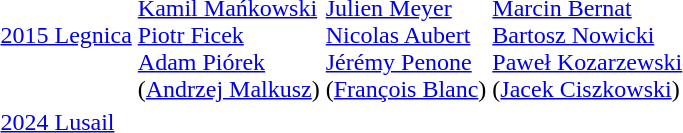<table>
<tr>
<td><a href='#'>2015 Legnica</a></td>
<td><br><a href='#'>Kamil Mańkowski</a><br><a href='#'>Piotr Ficek</a><br><a href='#'>Adam Piórek</a><br>(<a href='#'>Andrzej Malkusz</a>)</td>
<td><br><a href='#'>Julien Meyer</a><br><a href='#'>Nicolas Aubert</a><br><a href='#'>Jérémy Penone</a><br>(<a href='#'>François Blanc</a>)</td>
<td><br><a href='#'>Marcin Bernat</a><br><a href='#'>Bartosz Nowicki</a><br><a href='#'>Paweł Kozarzewski</a><br>(<a href='#'>Jacek Ciszkowski</a>)</td>
</tr>
<tr>
<td><a href='#'>2024 Lusail</a></td>
<td></td>
<td></td>
<td></td>
</tr>
</table>
